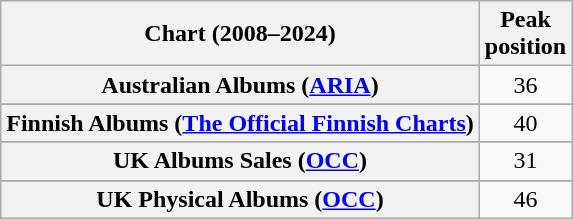<table class="wikitable sortable plainrowheaders" style="text-align:center">
<tr>
<th scope="col">Chart (2008–2024)</th>
<th scope="col">Peak<br>position</th>
</tr>
<tr>
<th scope="row">Australian Albums (<a href='#'>ARIA</a>)</th>
<td>36</td>
</tr>
<tr>
</tr>
<tr>
</tr>
<tr>
</tr>
<tr>
<th scope="row">Finnish Albums (<a href='#'>The Official Finnish Charts</a>)</th>
<td align="center">40</td>
</tr>
<tr>
</tr>
<tr>
</tr>
<tr>
</tr>
<tr>
</tr>
<tr>
</tr>
<tr>
</tr>
<tr>
</tr>
<tr>
<th scope="row">UK Albums Sales (<a href='#'>OCC</a>)</th>
<td>31</td>
</tr>
<tr>
</tr>
<tr>
<th scope="row">UK Physical Albums (<a href='#'>OCC</a>)</th>
<td>46</td>
</tr>
</table>
